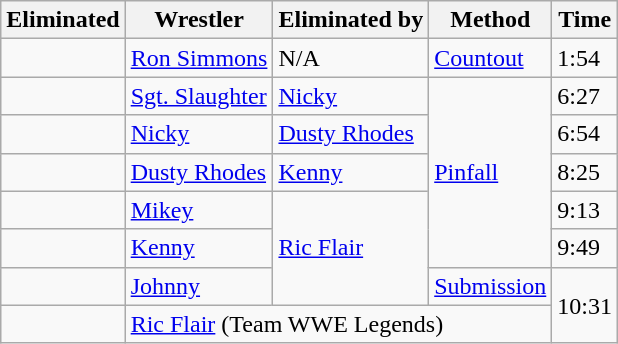<table class="wikitable sortable">
<tr>
<th>Eliminated</th>
<th>Wrestler</th>
<th>Eliminated by</th>
<th>Method</th>
<th>Time</th>
</tr>
<tr>
<td></td>
<td><a href='#'>Ron Simmons</a></td>
<td>N/A</td>
<td><a href='#'>Countout</a></td>
<td>1:54</td>
</tr>
<tr>
<td></td>
<td><a href='#'>Sgt. Slaughter</a></td>
<td><a href='#'>Nicky</a></td>
<td rowspan=5><a href='#'>Pinfall</a></td>
<td>6:27</td>
</tr>
<tr>
<td></td>
<td><a href='#'>Nicky</a></td>
<td><a href='#'>Dusty Rhodes</a></td>
<td>6:54</td>
</tr>
<tr>
<td></td>
<td><a href='#'>Dusty Rhodes</a></td>
<td><a href='#'>Kenny</a></td>
<td>8:25</td>
</tr>
<tr>
<td></td>
<td><a href='#'>Mikey</a></td>
<td rowspan=3><a href='#'>Ric Flair</a></td>
<td>9:13</td>
</tr>
<tr>
<td></td>
<td><a href='#'>Kenny</a></td>
<td>9:49</td>
</tr>
<tr>
<td></td>
<td><a href='#'>Johnny</a></td>
<td><a href='#'>Submission</a></td>
<td rowspan=2>10:31</td>
</tr>
<tr>
<td></td>
<td colspan="3"><a href='#'>Ric Flair</a> (Team WWE Legends)</td>
</tr>
</table>
